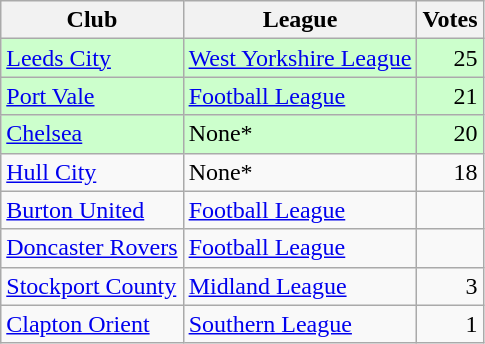<table class=wikitable style=text-align:left>
<tr>
<th>Club</th>
<th>League</th>
<th>Votes</th>
</tr>
<tr bgcolor=ccffcc>
<td><a href='#'>Leeds City</a></td>
<td><a href='#'>West Yorkshire League</a></td>
<td align=right>25</td>
</tr>
<tr bgcolor=ccffcc>
<td><a href='#'>Port Vale</a></td>
<td><a href='#'>Football League</a></td>
<td align=right>21</td>
</tr>
<tr bgcolor=ccffcc>
<td><a href='#'>Chelsea</a></td>
<td>None*</td>
<td align=right>20</td>
</tr>
<tr>
<td><a href='#'>Hull City</a></td>
<td>None*</td>
<td align=right>18</td>
</tr>
<tr>
<td><a href='#'>Burton United</a></td>
<td><a href='#'>Football League</a></td>
<td align=right></td>
</tr>
<tr>
<td><a href='#'>Doncaster Rovers</a></td>
<td><a href='#'>Football League</a></td>
<td align=right></td>
</tr>
<tr>
<td><a href='#'>Stockport County</a></td>
<td><a href='#'>Midland League</a></td>
<td align=right>3</td>
</tr>
<tr>
<td><a href='#'>Clapton Orient</a></td>
<td><a href='#'>Southern League</a></td>
<td align=right>1</td>
</tr>
</table>
